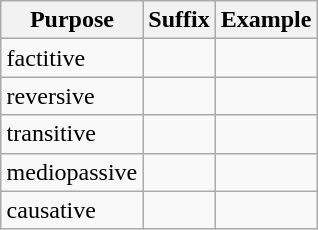<table class="wikitable" style="margin-left: auto; margin-right: auto; border: none;">
<tr>
<th>Purpose</th>
<th>Suffix</th>
<th>Example</th>
</tr>
<tr>
<td>factitive</td>
<td></td>
<td></td>
</tr>
<tr>
<td>reversive</td>
<td></td>
<td></td>
</tr>
<tr>
<td>transitive</td>
<td></td>
<td></td>
</tr>
<tr>
<td>mediopassive</td>
<td></td>
<td></td>
</tr>
<tr>
<td>causative</td>
<td></td>
<td></td>
</tr>
</table>
